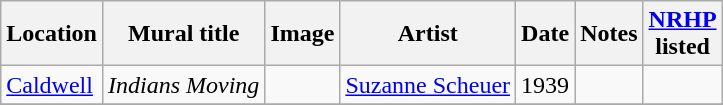<table class="wikitable sortable">
<tr>
<th>Location</th>
<th>Mural title</th>
<th>Image</th>
<th>Artist</th>
<th>Date</th>
<th>Notes</th>
<th><a href='#'>NRHP</a><br>listed</th>
</tr>
<tr>
<td><a href='#'>Caldwell</a></td>
<td><em>Indians Moving</em></td>
<td></td>
<td><a href='#'>Suzanne Scheuer</a></td>
<td>1939</td>
<td></td>
<td></td>
</tr>
<tr>
</tr>
</table>
